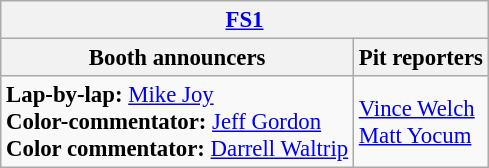<table class="wikitable" style="font-size: 95%;">
<tr>
<th colspan="2"><a href='#'>FS1</a></th>
</tr>
<tr>
<th>Booth announcers</th>
<th>Pit reporters</th>
</tr>
<tr>
<td><strong>Lap-by-lap:</strong> <a href='#'>Mike Joy</a><br><strong>Color-commentator:</strong> <a href='#'>Jeff Gordon</a><br><strong>Color commentator:</strong> <a href='#'>Darrell Waltrip</a></td>
<td><a href='#'>Vince Welch</a><br><a href='#'>Matt Yocum</a></td>
</tr>
</table>
